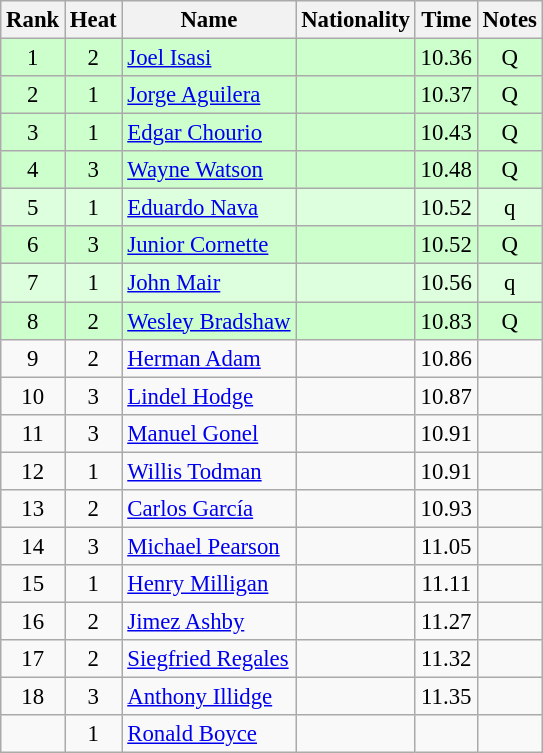<table class="wikitable sortable" style="text-align:center; font-size:95%">
<tr>
<th>Rank</th>
<th>Heat</th>
<th>Name</th>
<th>Nationality</th>
<th>Time</th>
<th>Notes</th>
</tr>
<tr bgcolor=ccffcc>
<td>1</td>
<td>2</td>
<td align=left><a href='#'>Joel Isasi</a></td>
<td align=left></td>
<td>10.36</td>
<td>Q</td>
</tr>
<tr bgcolor=ccffcc>
<td>2</td>
<td>1</td>
<td align=left><a href='#'>Jorge Aguilera</a></td>
<td align=left></td>
<td>10.37</td>
<td>Q</td>
</tr>
<tr bgcolor=ccffcc>
<td>3</td>
<td>1</td>
<td align=left><a href='#'>Edgar Chourio</a></td>
<td align=left></td>
<td>10.43</td>
<td>Q</td>
</tr>
<tr bgcolor=ccffcc>
<td>4</td>
<td>3</td>
<td align=left><a href='#'>Wayne Watson</a></td>
<td align=left></td>
<td>10.48</td>
<td>Q</td>
</tr>
<tr bgcolor=ddffdd>
<td>5</td>
<td>1</td>
<td align=left><a href='#'>Eduardo Nava</a></td>
<td align=left></td>
<td>10.52</td>
<td>q</td>
</tr>
<tr bgcolor=ccffcc>
<td>6</td>
<td>3</td>
<td align=left><a href='#'>Junior Cornette</a></td>
<td align=left></td>
<td>10.52</td>
<td>Q</td>
</tr>
<tr bgcolor=ddffdd>
<td>7</td>
<td>1</td>
<td align=left><a href='#'>John Mair</a></td>
<td align=left></td>
<td>10.56</td>
<td>q</td>
</tr>
<tr bgcolor=ccffcc>
<td>8</td>
<td>2</td>
<td align=left><a href='#'>Wesley Bradshaw</a></td>
<td align=left></td>
<td>10.83</td>
<td>Q</td>
</tr>
<tr>
<td>9</td>
<td>2</td>
<td align=left><a href='#'>Herman Adam</a></td>
<td align=left></td>
<td>10.86</td>
<td></td>
</tr>
<tr>
<td>10</td>
<td>3</td>
<td align=left><a href='#'>Lindel Hodge</a></td>
<td align=left></td>
<td>10.87</td>
<td></td>
</tr>
<tr>
<td>11</td>
<td>3</td>
<td align=left><a href='#'>Manuel Gonel</a></td>
<td align=left></td>
<td>10.91</td>
<td></td>
</tr>
<tr>
<td>12</td>
<td>1</td>
<td align=left><a href='#'>Willis Todman</a></td>
<td align=left></td>
<td>10.91</td>
<td></td>
</tr>
<tr>
<td>13</td>
<td>2</td>
<td align=left><a href='#'>Carlos García</a></td>
<td align=left></td>
<td>10.93</td>
<td></td>
</tr>
<tr>
<td>14</td>
<td>3</td>
<td align=left><a href='#'>Michael Pearson</a></td>
<td align=left></td>
<td>11.05</td>
<td></td>
</tr>
<tr>
<td>15</td>
<td>1</td>
<td align=left><a href='#'>Henry Milligan</a></td>
<td align=left></td>
<td>11.11</td>
<td></td>
</tr>
<tr>
<td>16</td>
<td>2</td>
<td align=left><a href='#'>Jimez Ashby</a></td>
<td align=left></td>
<td>11.27</td>
<td></td>
</tr>
<tr>
<td>17</td>
<td>2</td>
<td align=left><a href='#'>Siegfried Regales</a></td>
<td align=left></td>
<td>11.32</td>
<td></td>
</tr>
<tr>
<td>18</td>
<td>3</td>
<td align=left><a href='#'>Anthony Illidge</a></td>
<td align=left></td>
<td>11.35</td>
<td></td>
</tr>
<tr>
<td></td>
<td>1</td>
<td align=left><a href='#'>Ronald Boyce</a></td>
<td align=left></td>
<td></td>
<td></td>
</tr>
</table>
